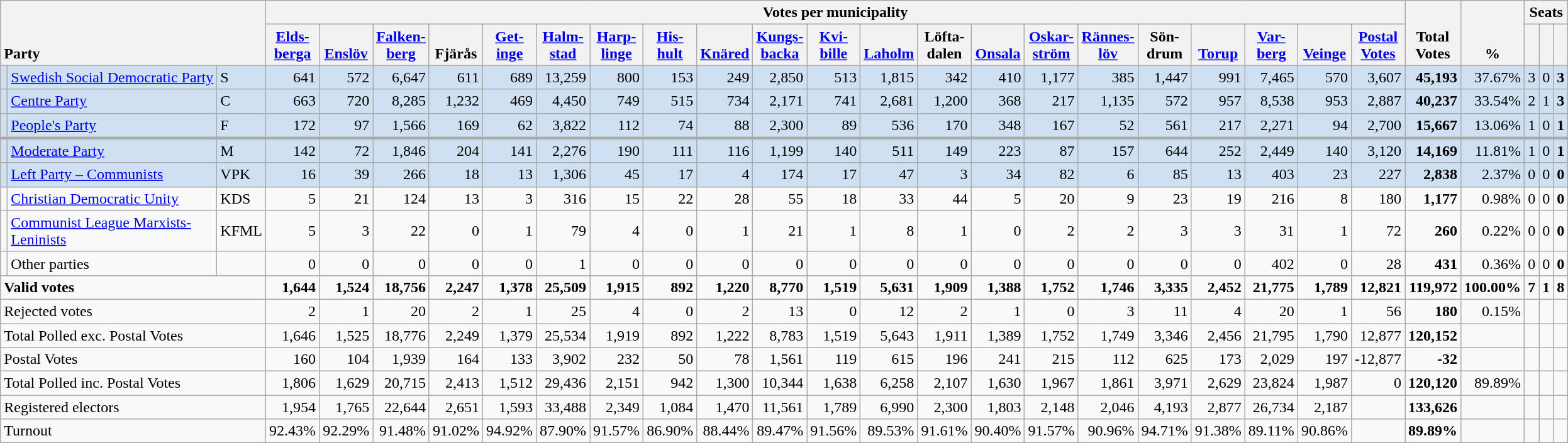<table class="wikitable" border="1" style="text-align:right;">
<tr>
<th style="text-align:left;" valign=bottom rowspan=2 colspan=3>Party</th>
<th colspan=21>Votes per municipality</th>
<th align=center valign=bottom rowspan=2 width="50">Total Votes</th>
<th align=center valign=bottom rowspan=2 width="50">%</th>
<th colspan=3>Seats</th>
</tr>
<tr>
<th align=center valign=bottom width="50"><a href='#'>Elds- berga</a></th>
<th align=center valign=bottom width="50"><a href='#'>Enslöv</a></th>
<th align=center valign=bottom width="50"><a href='#'>Falken- berg</a></th>
<th align=center valign=bottom width="50">Fjärås</th>
<th align=center valign=bottom width="50"><a href='#'>Get- inge</a></th>
<th align=center valign=bottom width="50"><a href='#'>Halm- stad</a></th>
<th align=center valign=bottom width="50"><a href='#'>Harp- linge</a></th>
<th align=center valign=bottom width="50"><a href='#'>His- hult</a></th>
<th align=center valign=bottom width="50"><a href='#'>Knäred</a></th>
<th align=center valign=bottom width="50"><a href='#'>Kungs- backa</a></th>
<th align=center valign=bottom width="50"><a href='#'>Kvi- bille</a></th>
<th align=center valign=bottom width="50"><a href='#'>Laholm</a></th>
<th align=center valign=bottom width="50">Löfta- dalen</th>
<th align=center valign=bottom width="50"><a href='#'>Onsala</a></th>
<th align=center valign=bottom width="50"><a href='#'>Oskar- ström</a></th>
<th align=center valign=bottom width="50"><a href='#'>Rännes- löv</a></th>
<th align=center valign=bottom width="50">Sön- drum</th>
<th align=center valign=bottom width="50"><a href='#'>Torup</a></th>
<th align=center valign=bottom width="50"><a href='#'>Var- berg</a></th>
<th align=center valign=bottom width="50"><a href='#'>Veinge</a></th>
<th align=center valign=bottom width="50"><a href='#'>Postal Votes</a></th>
<th align=center valign=bottom width="20"><small></small></th>
<th align=center valign=bottom width="20"><small><a href='#'></a></small></th>
<th align=center valign=bottom width="20"><small></small></th>
</tr>
<tr style="background:#CEE0F2;">
<td></td>
<td align=left style="white-space: nowrap;"><a href='#'>Swedish Social Democratic Party</a></td>
<td align=left>S</td>
<td>641</td>
<td>572</td>
<td>6,647</td>
<td>611</td>
<td>689</td>
<td>13,259</td>
<td>800</td>
<td>153</td>
<td>249</td>
<td>2,850</td>
<td>513</td>
<td>1,815</td>
<td>342</td>
<td>410</td>
<td>1,177</td>
<td>385</td>
<td>1,447</td>
<td>991</td>
<td>7,465</td>
<td>570</td>
<td>3,607</td>
<td><strong>45,193</strong></td>
<td>37.67%</td>
<td>3</td>
<td>0</td>
<td><strong>3</strong></td>
</tr>
<tr style="background:#CEE0F2;">
<td></td>
<td align=left><a href='#'>Centre Party</a></td>
<td align=left>C</td>
<td>663</td>
<td>720</td>
<td>8,285</td>
<td>1,232</td>
<td>469</td>
<td>4,450</td>
<td>749</td>
<td>515</td>
<td>734</td>
<td>2,171</td>
<td>741</td>
<td>2,681</td>
<td>1,200</td>
<td>368</td>
<td>217</td>
<td>1,135</td>
<td>572</td>
<td>957</td>
<td>8,538</td>
<td>953</td>
<td>2,887</td>
<td><strong>40,237</strong></td>
<td>33.54%</td>
<td>2</td>
<td>1</td>
<td><strong>3</strong></td>
</tr>
<tr style="background:#CEE0F2;">
<td></td>
<td align=left><a href='#'>People's Party</a></td>
<td align=left>F</td>
<td>172</td>
<td>97</td>
<td>1,566</td>
<td>169</td>
<td>62</td>
<td>3,822</td>
<td>112</td>
<td>74</td>
<td>88</td>
<td>2,300</td>
<td>89</td>
<td>536</td>
<td>170</td>
<td>348</td>
<td>167</td>
<td>52</td>
<td>561</td>
<td>217</td>
<td>2,271</td>
<td>94</td>
<td>2,700</td>
<td><strong>15,667</strong></td>
<td>13.06%</td>
<td>1</td>
<td>0</td>
<td><strong>1</strong></td>
</tr>
<tr style="background:#CEE0F2; border-top:3px solid darkgray;">
<td></td>
<td align=left><a href='#'>Moderate Party</a></td>
<td align=left>M</td>
<td>142</td>
<td>72</td>
<td>1,846</td>
<td>204</td>
<td>141</td>
<td>2,276</td>
<td>190</td>
<td>111</td>
<td>116</td>
<td>1,199</td>
<td>140</td>
<td>511</td>
<td>149</td>
<td>223</td>
<td>87</td>
<td>157</td>
<td>644</td>
<td>252</td>
<td>2,449</td>
<td>140</td>
<td>3,120</td>
<td><strong>14,169</strong></td>
<td>11.81%</td>
<td>1</td>
<td>0</td>
<td><strong>1</strong></td>
</tr>
<tr style="background:#CEE0F2;">
<td></td>
<td align=left><a href='#'>Left Party – Communists</a></td>
<td align=left>VPK</td>
<td>16</td>
<td>39</td>
<td>266</td>
<td>18</td>
<td>13</td>
<td>1,306</td>
<td>45</td>
<td>17</td>
<td>4</td>
<td>174</td>
<td>17</td>
<td>47</td>
<td>3</td>
<td>34</td>
<td>82</td>
<td>6</td>
<td>85</td>
<td>13</td>
<td>403</td>
<td>23</td>
<td>227</td>
<td><strong>2,838</strong></td>
<td>2.37%</td>
<td>0</td>
<td>0</td>
<td><strong>0</strong></td>
</tr>
<tr>
<td></td>
<td align=left><a href='#'>Christian Democratic Unity</a></td>
<td align=left>KDS</td>
<td>5</td>
<td>21</td>
<td>124</td>
<td>13</td>
<td>3</td>
<td>316</td>
<td>15</td>
<td>22</td>
<td>28</td>
<td>55</td>
<td>18</td>
<td>33</td>
<td>44</td>
<td>5</td>
<td>20</td>
<td>9</td>
<td>23</td>
<td>19</td>
<td>216</td>
<td>8</td>
<td>180</td>
<td><strong>1,177</strong></td>
<td>0.98%</td>
<td>0</td>
<td>0</td>
<td><strong>0</strong></td>
</tr>
<tr>
<td></td>
<td align=left><a href='#'>Communist League Marxists-Leninists</a></td>
<td align=left>KFML</td>
<td>5</td>
<td>3</td>
<td>22</td>
<td>0</td>
<td>1</td>
<td>79</td>
<td>4</td>
<td>0</td>
<td>1</td>
<td>21</td>
<td>1</td>
<td>8</td>
<td>1</td>
<td>0</td>
<td>2</td>
<td>2</td>
<td>3</td>
<td>3</td>
<td>31</td>
<td>1</td>
<td>72</td>
<td><strong>260</strong></td>
<td>0.22%</td>
<td>0</td>
<td>0</td>
<td><strong>0</strong></td>
</tr>
<tr>
<td></td>
<td align=left>Other parties</td>
<td></td>
<td>0</td>
<td>0</td>
<td>0</td>
<td>0</td>
<td>0</td>
<td>1</td>
<td>0</td>
<td>0</td>
<td>0</td>
<td>0</td>
<td>0</td>
<td>0</td>
<td>0</td>
<td>0</td>
<td>0</td>
<td>0</td>
<td>0</td>
<td>0</td>
<td>402</td>
<td>0</td>
<td>28</td>
<td><strong>431</strong></td>
<td>0.36%</td>
<td>0</td>
<td>0</td>
<td><strong>0</strong></td>
</tr>
<tr style="font-weight:bold">
<td align=left colspan=3>Valid votes</td>
<td>1,644</td>
<td>1,524</td>
<td>18,756</td>
<td>2,247</td>
<td>1,378</td>
<td>25,509</td>
<td>1,915</td>
<td>892</td>
<td>1,220</td>
<td>8,770</td>
<td>1,519</td>
<td>5,631</td>
<td>1,909</td>
<td>1,388</td>
<td>1,752</td>
<td>1,746</td>
<td>3,335</td>
<td>2,452</td>
<td>21,775</td>
<td>1,789</td>
<td>12,821</td>
<td>119,972</td>
<td>100.00%</td>
<td>7</td>
<td>1</td>
<td>8</td>
</tr>
<tr>
<td align=left colspan=3>Rejected votes</td>
<td>2</td>
<td>1</td>
<td>20</td>
<td>2</td>
<td>1</td>
<td>25</td>
<td>4</td>
<td>0</td>
<td>2</td>
<td>13</td>
<td>0</td>
<td>12</td>
<td>2</td>
<td>1</td>
<td>0</td>
<td>3</td>
<td>11</td>
<td>4</td>
<td>20</td>
<td>1</td>
<td>56</td>
<td><strong>180</strong></td>
<td>0.15%</td>
<td></td>
<td></td>
<td></td>
</tr>
<tr>
<td align=left colspan=3>Total Polled exc. Postal Votes</td>
<td>1,646</td>
<td>1,525</td>
<td>18,776</td>
<td>2,249</td>
<td>1,379</td>
<td>25,534</td>
<td>1,919</td>
<td>892</td>
<td>1,222</td>
<td>8,783</td>
<td>1,519</td>
<td>5,643</td>
<td>1,911</td>
<td>1,389</td>
<td>1,752</td>
<td>1,749</td>
<td>3,346</td>
<td>2,456</td>
<td>21,795</td>
<td>1,790</td>
<td>12,877</td>
<td><strong>120,152</strong></td>
<td></td>
<td></td>
<td></td>
<td></td>
</tr>
<tr>
<td align=left colspan=3>Postal Votes</td>
<td>160</td>
<td>104</td>
<td>1,939</td>
<td>164</td>
<td>133</td>
<td>3,902</td>
<td>232</td>
<td>50</td>
<td>78</td>
<td>1,561</td>
<td>119</td>
<td>615</td>
<td>196</td>
<td>241</td>
<td>215</td>
<td>112</td>
<td>625</td>
<td>173</td>
<td>2,029</td>
<td>197</td>
<td>-12,877</td>
<td><strong>-32</strong></td>
<td></td>
<td></td>
<td></td>
<td></td>
</tr>
<tr>
<td align=left colspan=3>Total Polled inc. Postal Votes</td>
<td>1,806</td>
<td>1,629</td>
<td>20,715</td>
<td>2,413</td>
<td>1,512</td>
<td>29,436</td>
<td>2,151</td>
<td>942</td>
<td>1,300</td>
<td>10,344</td>
<td>1,638</td>
<td>6,258</td>
<td>2,107</td>
<td>1,630</td>
<td>1,967</td>
<td>1,861</td>
<td>3,971</td>
<td>2,629</td>
<td>23,824</td>
<td>1,987</td>
<td>0</td>
<td><strong>120,120</strong></td>
<td>89.89%</td>
<td></td>
<td></td>
<td></td>
</tr>
<tr>
<td align=left colspan=3>Registered electors</td>
<td>1,954</td>
<td>1,765</td>
<td>22,644</td>
<td>2,651</td>
<td>1,593</td>
<td>33,488</td>
<td>2,349</td>
<td>1,084</td>
<td>1,470</td>
<td>11,561</td>
<td>1,789</td>
<td>6,990</td>
<td>2,300</td>
<td>1,803</td>
<td>2,148</td>
<td>2,046</td>
<td>4,193</td>
<td>2,877</td>
<td>26,734</td>
<td>2,187</td>
<td></td>
<td><strong>133,626</strong></td>
<td></td>
<td></td>
<td></td>
<td></td>
</tr>
<tr>
<td align=left colspan=3>Turnout</td>
<td>92.43%</td>
<td>92.29%</td>
<td>91.48%</td>
<td>91.02%</td>
<td>94.92%</td>
<td>87.90%</td>
<td>91.57%</td>
<td>86.90%</td>
<td>88.44%</td>
<td>89.47%</td>
<td>91.56%</td>
<td>89.53%</td>
<td>91.61%</td>
<td>90.40%</td>
<td>91.57%</td>
<td>90.96%</td>
<td>94.71%</td>
<td>91.38%</td>
<td>89.11%</td>
<td>90.86%</td>
<td></td>
<td><strong>89.89%</strong></td>
<td></td>
<td></td>
<td></td>
<td></td>
</tr>
</table>
